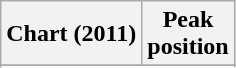<table class="wikitable sortable">
<tr>
<th scope="col">Chart (2011)</th>
<th scope="col">Peak<br>position</th>
</tr>
<tr>
</tr>
<tr>
</tr>
<tr>
</tr>
<tr>
</tr>
<tr>
</tr>
<tr>
</tr>
<tr>
</tr>
</table>
